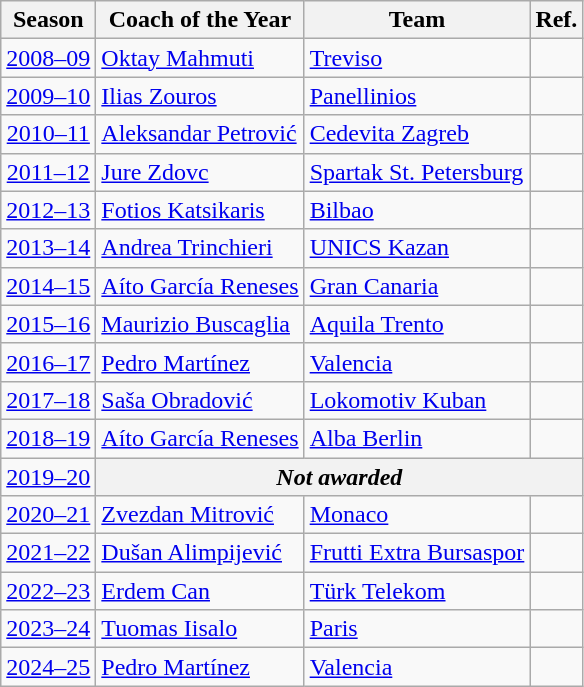<table | class="wikitable sortable">
<tr>
<th>Season</th>
<th>Coach of the Year</th>
<th>Team</th>
<th>Ref.</th>
</tr>
<tr>
<td style="text-align:center;"><a href='#'>2008–09</a></td>
<td> <a href='#'>Oktay Mahmuti</a></td>
<td> <a href='#'>Treviso</a></td>
<td></td>
</tr>
<tr>
<td style="text-align:center;"><a href='#'>2009–10</a></td>
<td> <a href='#'>Ilias Zouros</a></td>
<td> <a href='#'>Panellinios</a></td>
<td style="text-align:center;"></td>
</tr>
<tr>
<td style="text-align:center;"><a href='#'>2010–11</a></td>
<td> <a href='#'>Aleksandar Petrović</a></td>
<td> <a href='#'>Cedevita Zagreb</a></td>
<td style="text-align:center;"></td>
</tr>
<tr>
<td style="text-align:center;"><a href='#'>2011–12</a></td>
<td> <a href='#'>Jure Zdovc</a></td>
<td> <a href='#'>Spartak St. Petersburg</a></td>
<td style="text-align:center;"></td>
</tr>
<tr>
<td style="text-align:center;"><a href='#'>2012–13</a></td>
<td> <a href='#'>Fotios Katsikaris</a></td>
<td> <a href='#'>Bilbao</a></td>
<td style="text-align:center;"></td>
</tr>
<tr>
<td style="text-align:center;"><a href='#'>2013–14</a></td>
<td> <a href='#'>Andrea Trinchieri</a></td>
<td> <a href='#'>UNICS Kazan</a></td>
<td style="text-align:center;"></td>
</tr>
<tr>
<td style="text-align:center;"><a href='#'>2014–15</a></td>
<td> <a href='#'>Aíto García Reneses</a></td>
<td> <a href='#'>Gran Canaria</a></td>
<td style="text-align:center;"></td>
</tr>
<tr>
<td style="text-align:center;"><a href='#'>2015–16</a></td>
<td> <a href='#'>Maurizio Buscaglia</a></td>
<td> <a href='#'>Aquila Trento</a></td>
<td style="text-align:center;"></td>
</tr>
<tr>
<td style="text-align:center;"><a href='#'>2016–17</a></td>
<td> <a href='#'>Pedro Martínez</a></td>
<td> <a href='#'>Valencia</a></td>
<td style="text-align:center;"></td>
</tr>
<tr>
<td style="text-align:center;"><a href='#'>2017–18</a></td>
<td> <a href='#'>Saša Obradović</a></td>
<td> <a href='#'>Lokomotiv Kuban</a></td>
<td style="text-align:center;"></td>
</tr>
<tr>
<td style="text-align:center;"><a href='#'>2018–19</a></td>
<td> <a href='#'>Aíto García Reneses</a> </td>
<td> <a href='#'>Alba Berlin</a></td>
<td style="text-align:center;"></td>
</tr>
<tr>
<td style="text-align:center;"><a href='#'>2019–20</a></td>
<th scope="row" colspan="5" style="text-align:center;"><em>Not awarded</em> </th>
</tr>
<tr>
<td style="text-align:center;"><a href='#'>2020–21</a></td>
<td> <a href='#'>Zvezdan Mitrović</a></td>
<td> <a href='#'>Monaco</a></td>
<td style="text-align:center;"></td>
</tr>
<tr>
<td style="text-align:center;"><a href='#'>2021–22</a></td>
<td> <a href='#'>Dušan Alimpijević</a></td>
<td> <a href='#'>Frutti Extra Bursaspor</a></td>
<td style="text-align:center;"></td>
</tr>
<tr>
<td style="text-align:center;"><a href='#'>2022–23</a></td>
<td> <a href='#'>Erdem Can</a></td>
<td> <a href='#'>Türk Telekom</a></td>
<td style="text-align:center;"></td>
</tr>
<tr>
<td style="text-align:center;"><a href='#'>2023–24</a></td>
<td> <a href='#'>Tuomas Iisalo</a></td>
<td> <a href='#'>Paris</a></td>
<td style="text-align:center;"></td>
</tr>
<tr>
<td style="text-align:center;"><a href='#'>2024–25</a></td>
<td> <a href='#'>Pedro Martínez</a> </td>
<td> <a href='#'>Valencia</a></td>
<td style="text-align:center;"></td>
</tr>
</table>
